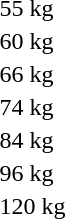<table>
<tr>
<td rowspan=2>55 kg</td>
<td rowspan=2></td>
<td rowspan=2></td>
<td></td>
</tr>
<tr>
<td></td>
</tr>
<tr>
<td rowspan=2>60 kg</td>
<td rowspan=2></td>
<td rowspan=2></td>
<td></td>
</tr>
<tr>
<td></td>
</tr>
<tr>
<td rowspan=2>66 kg</td>
<td rowspan=2></td>
<td rowspan=2></td>
<td></td>
</tr>
<tr>
<td></td>
</tr>
<tr>
<td rowspan=2>74 kg</td>
<td rowspan=2></td>
<td rowspan=2></td>
<td></td>
</tr>
<tr>
<td></td>
</tr>
<tr>
<td rowspan=2>84 kg</td>
<td rowspan=2></td>
<td rowspan=2></td>
<td></td>
</tr>
<tr>
<td></td>
</tr>
<tr>
<td rowspan=2>96 kg</td>
<td rowspan=2></td>
<td rowspan=2></td>
<td></td>
</tr>
<tr>
<td></td>
</tr>
<tr>
<td rowspan=2>120 kg</td>
<td rowspan=2></td>
<td rowspan=2></td>
<td></td>
</tr>
<tr>
<td></td>
</tr>
<tr>
</tr>
</table>
